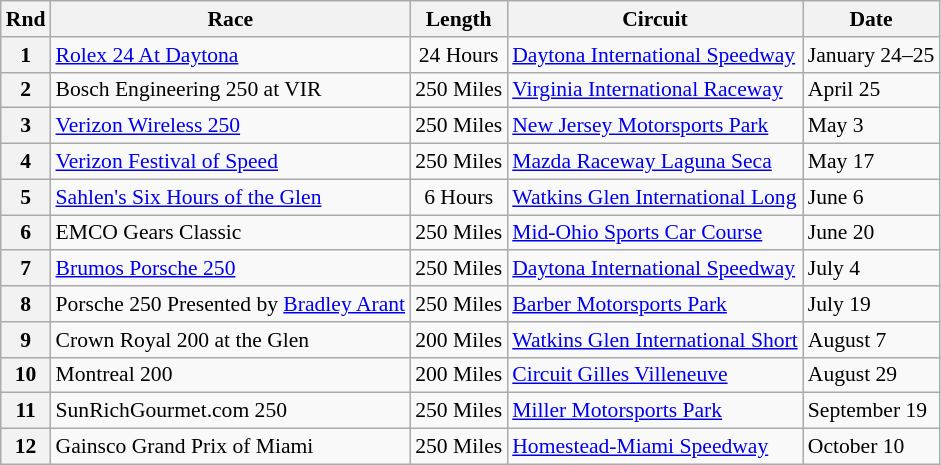<table class="wikitable" style="font-size: 90%;">
<tr>
<th>Rnd</th>
<th>Race</th>
<th>Length</th>
<th>Circuit</th>
<th>Date</th>
</tr>
<tr>
<th>1</th>
<td><a href='#'>Rolex 24 At Daytona</a></td>
<td align="center">24 Hours</td>
<td><a href='#'>Daytona International Speedway</a></td>
<td>January 24–25</td>
</tr>
<tr>
<th>2</th>
<td>Bosch Engineering 250 at VIR</td>
<td align="center">250 Miles</td>
<td><a href='#'>Virginia International Raceway</a></td>
<td>April 25</td>
</tr>
<tr>
<th>3</th>
<td><a href='#'>Verizon Wireless 250</a></td>
<td align="center">250 Miles</td>
<td><a href='#'>New Jersey Motorsports Park</a></td>
<td>May 3</td>
</tr>
<tr>
<th>4</th>
<td><a href='#'>Verizon Festival of Speed</a></td>
<td align="center">250 Miles</td>
<td><a href='#'>Mazda Raceway Laguna Seca</a></td>
<td>May 17</td>
</tr>
<tr>
<th>5</th>
<td><a href='#'>Sahlen's Six Hours of the Glen</a></td>
<td align="center">6 Hours</td>
<td><a href='#'>Watkins Glen International Long</a></td>
<td>June 6</td>
</tr>
<tr>
<th>6</th>
<td>EMCO Gears Classic</td>
<td align="center">250 Miles</td>
<td><a href='#'>Mid-Ohio Sports Car Course</a></td>
<td>June 20</td>
</tr>
<tr>
<th>7</th>
<td><a href='#'>Brumos Porsche 250</a></td>
<td align="center">250 Miles</td>
<td><a href='#'>Daytona International Speedway</a></td>
<td>July 4</td>
</tr>
<tr>
<th>8</th>
<td>Porsche 250 Presented by <a href='#'>Bradley Arant</a></td>
<td align="center">250 Miles</td>
<td><a href='#'>Barber Motorsports Park</a></td>
<td>July 19</td>
</tr>
<tr>
<th>9</th>
<td>Crown Royal 200 at the Glen</td>
<td align="center">200 Miles</td>
<td><a href='#'>Watkins Glen International Short</a></td>
<td>August 7</td>
</tr>
<tr>
<th>10</th>
<td>Montreal 200</td>
<td align="center">200 Miles</td>
<td><a href='#'>Circuit Gilles Villeneuve</a></td>
<td>August 29</td>
</tr>
<tr>
<th>11</th>
<td>SunRichGourmet.com 250</td>
<td align="center">250 Miles</td>
<td><a href='#'>Miller Motorsports Park</a></td>
<td>September 19</td>
</tr>
<tr>
<th>12</th>
<td>Gainsco Grand Prix of Miami</td>
<td align="center">250 Miles</td>
<td><a href='#'>Homestead-Miami Speedway</a></td>
<td>October 10</td>
</tr>
</table>
